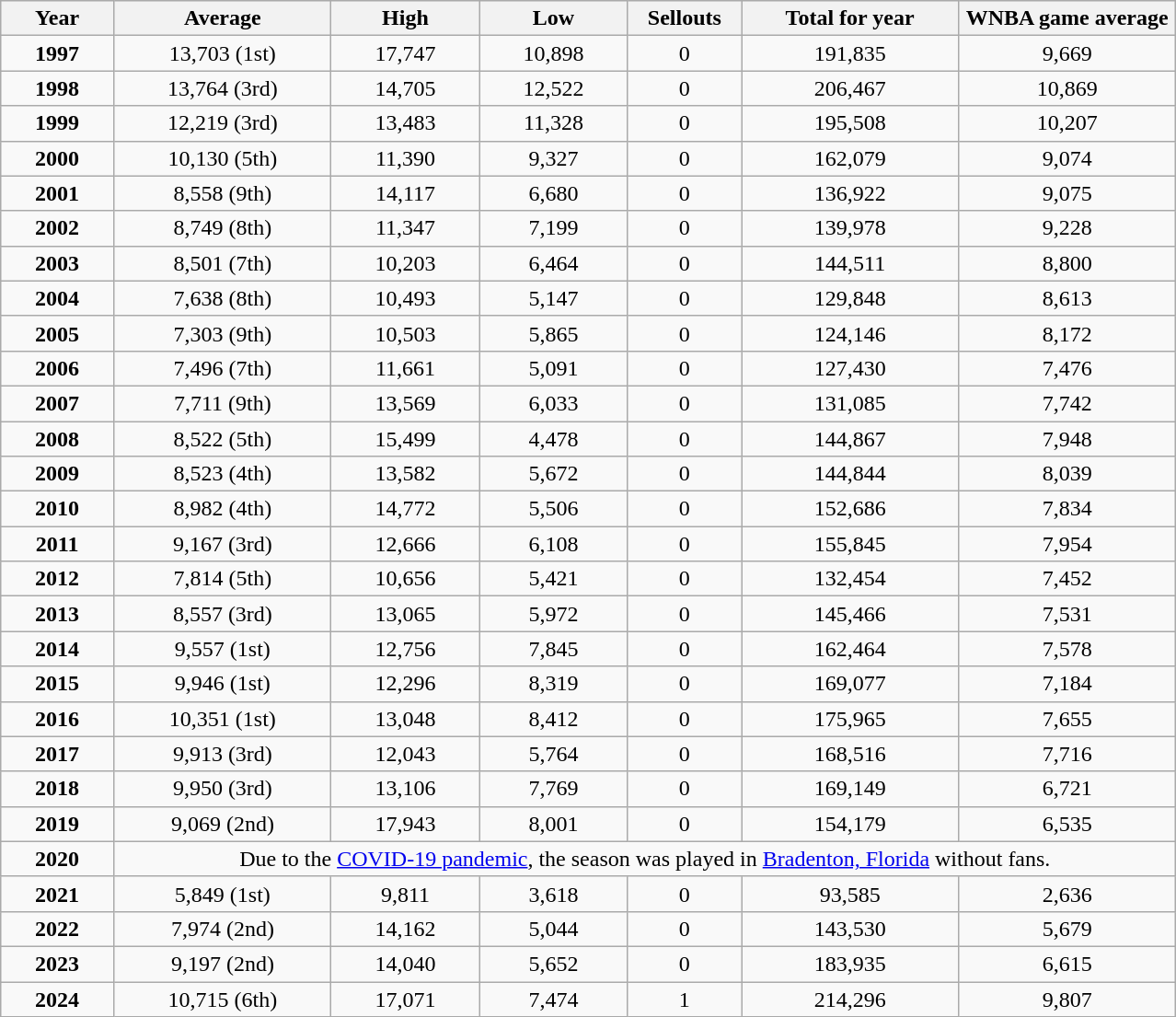<table class="wikitable" style="text-align:center; margin:1.5em auto">
<tr style="background:#eee;">
<th style="width:75px;">Year</th>
<th style="width:150px;">Average</th>
<th style="width:100px;">High</th>
<th style="width:100px;">Low</th>
<th style="width:75px;">Sellouts</th>
<th style="width:150px;">Total for year</th>
<th style="width:150px;">WNBA game average</th>
</tr>
<tr>
<td><strong>1997</strong></td>
<td>13,703 (1st)</td>
<td>17,747</td>
<td>10,898</td>
<td>0</td>
<td>191,835</td>
<td>9,669</td>
</tr>
<tr>
<td><strong>1998</strong></td>
<td>13,764 (3rd)</td>
<td>14,705</td>
<td>12,522</td>
<td>0</td>
<td>206,467</td>
<td>10,869</td>
</tr>
<tr>
<td><strong>1999</strong></td>
<td>12,219 (3rd)</td>
<td>13,483</td>
<td>11,328</td>
<td>0</td>
<td>195,508</td>
<td>10,207</td>
</tr>
<tr>
<td><strong>2000</strong></td>
<td>10,130 (5th)</td>
<td>11,390</td>
<td>9,327</td>
<td>0</td>
<td>162,079</td>
<td>9,074</td>
</tr>
<tr>
<td><strong>2001</strong></td>
<td>8,558 (9th)</td>
<td>14,117</td>
<td>6,680</td>
<td>0</td>
<td>136,922</td>
<td>9,075</td>
</tr>
<tr>
<td><strong>2002</strong></td>
<td>8,749 (8th)</td>
<td>11,347</td>
<td>7,199</td>
<td>0</td>
<td>139,978</td>
<td>9,228</td>
</tr>
<tr>
<td><strong>2003</strong></td>
<td>8,501 (7th)</td>
<td>10,203</td>
<td>6,464</td>
<td>0</td>
<td>144,511</td>
<td>8,800</td>
</tr>
<tr>
<td><strong>2004</strong></td>
<td>7,638 (8th)</td>
<td>10,493</td>
<td>5,147</td>
<td>0</td>
<td>129,848</td>
<td>8,613</td>
</tr>
<tr>
<td><strong>2005</strong></td>
<td>7,303 (9th)</td>
<td>10,503</td>
<td>5,865</td>
<td>0</td>
<td>124,146</td>
<td>8,172</td>
</tr>
<tr>
<td><strong>2006</strong></td>
<td>7,496 (7th)</td>
<td>11,661</td>
<td>5,091</td>
<td>0</td>
<td>127,430</td>
<td>7,476</td>
</tr>
<tr>
<td><strong>2007</strong></td>
<td>7,711 (9th)</td>
<td>13,569</td>
<td>6,033</td>
<td>0</td>
<td>131,085</td>
<td>7,742</td>
</tr>
<tr>
<td><strong>2008</strong></td>
<td>8,522 (5th)</td>
<td>15,499</td>
<td>4,478</td>
<td>0</td>
<td>144,867</td>
<td>7,948</td>
</tr>
<tr>
<td><strong>2009</strong></td>
<td>8,523 (4th)</td>
<td>13,582</td>
<td>5,672</td>
<td>0</td>
<td>144,844</td>
<td>8,039</td>
</tr>
<tr>
<td><strong>2010</strong></td>
<td>8,982 (4th)</td>
<td>14,772</td>
<td>5,506</td>
<td>0</td>
<td>152,686</td>
<td>7,834</td>
</tr>
<tr>
<td><strong>2011</strong></td>
<td>9,167 (3rd)</td>
<td>12,666</td>
<td>6,108</td>
<td>0</td>
<td>155,845</td>
<td>7,954</td>
</tr>
<tr>
<td><strong>2012</strong></td>
<td>7,814 (5th)</td>
<td>10,656</td>
<td>5,421</td>
<td>0</td>
<td>132,454</td>
<td>7,452</td>
</tr>
<tr>
<td><strong>2013</strong></td>
<td>8,557 (3rd)</td>
<td>13,065</td>
<td>5,972</td>
<td>0</td>
<td>145,466</td>
<td>7,531</td>
</tr>
<tr>
<td><strong>2014</strong></td>
<td>9,557 (1st)</td>
<td>12,756</td>
<td>7,845</td>
<td>0</td>
<td>162,464</td>
<td>7,578</td>
</tr>
<tr>
<td><strong>2015</strong></td>
<td>9,946 (1st)</td>
<td>12,296</td>
<td>8,319</td>
<td>0</td>
<td>169,077</td>
<td>7,184</td>
</tr>
<tr>
<td><strong>2016</strong></td>
<td>10,351 (1st)</td>
<td>13,048</td>
<td>8,412</td>
<td>0</td>
<td>175,965</td>
<td>7,655</td>
</tr>
<tr>
<td><strong>2017</strong></td>
<td>9,913 (3rd)</td>
<td>12,043</td>
<td>5,764</td>
<td>0</td>
<td>168,516</td>
<td>7,716</td>
</tr>
<tr>
<td><strong>2018</strong></td>
<td>9,950 (3rd)</td>
<td>13,106</td>
<td>7,769</td>
<td>0</td>
<td>169,149</td>
<td>6,721</td>
</tr>
<tr>
<td><strong>2019</strong></td>
<td>9,069 (2nd)</td>
<td>17,943</td>
<td>8,001</td>
<td>0</td>
<td>154,179</td>
<td>6,535</td>
</tr>
<tr align="center">
<td><strong>2020</strong></td>
<td colspan=6>Due to the <a href='#'>COVID-19 pandemic</a>, the season was played in <a href='#'>Bradenton, Florida</a> without fans.</td>
</tr>
<tr>
<td><strong>2021</strong></td>
<td>5,849 (1st)</td>
<td>9,811</td>
<td>3,618</td>
<td>0</td>
<td>93,585</td>
<td>2,636</td>
</tr>
<tr>
<td><strong>2022</strong></td>
<td>7,974 (2nd)</td>
<td>14,162</td>
<td>5,044</td>
<td>0</td>
<td>143,530</td>
<td>5,679</td>
</tr>
<tr>
<td><strong>2023</strong></td>
<td>9,197 (2nd)</td>
<td>14,040</td>
<td>5,652</td>
<td>0</td>
<td>183,935</td>
<td>6,615</td>
</tr>
<tr>
<td><strong>2024</strong></td>
<td>10,715 (6th)</td>
<td>17,071</td>
<td>7,474</td>
<td>1</td>
<td>214,296</td>
<td>9,807</td>
</tr>
</table>
